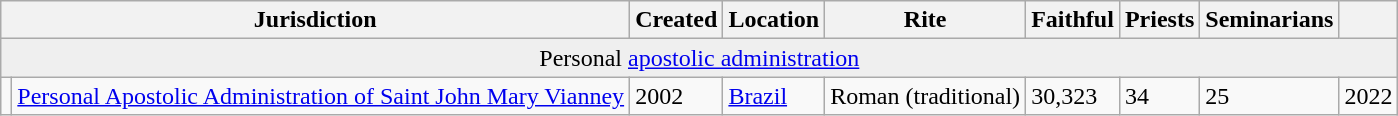<table class="wikitable">
<tr>
<th colspan=2>Jurisdiction</th>
<th>Created</th>
<th>Location</th>
<th>Rite</th>
<th>Faithful</th>
<th>Priests</th>
<th>Seminarians</th>
<th></th>
</tr>
<tr>
<td colspan=9 bgcolor=#EFEFEF style="text-align: center">Personal <a href='#'>apostolic administration</a></td>
</tr>
<tr>
<td></td>
<td><a href='#'>Personal Apostolic Administration of Saint John Mary Vianney</a></td>
<td>2002</td>
<td><a href='#'>Brazil</a></td>
<td>Roman (traditional)</td>
<td>30,323</td>
<td>34</td>
<td>25</td>
<td>2022</td>
</tr>
</table>
